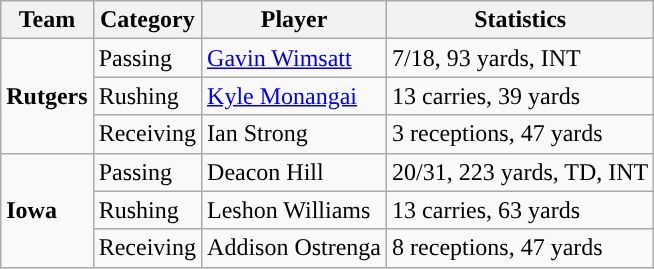<table class="wikitable" style="float: left;">
<tr>
<th>Team</th>
<th>Category</th>
<th>Player</th>
<th>Statistics</th>
</tr>
<tr>
<td rowspan=3><strong>Rutgers</strong></td>
<td>Passing</td>
<td><a href='#'>Gavin Wimsatt</a></td>
<td>7/18, 93 yards, INT</td>
</tr>
<tr>
<td>Rushing</td>
<td><a href='#'>Kyle Monangai</a></td>
<td>13 carries, 39 yards</td>
</tr>
<tr>
<td>Receiving</td>
<td>Ian Strong</td>
<td>3 receptions, 47 yards</td>
</tr>
<tr>
<td rowspan=3><strong>Iowa</strong></td>
<td>Passing</td>
<td>Deacon Hill</td>
<td>20/31, 223 yards, TD, INT</td>
</tr>
<tr>
<td>Rushing</td>
<td>Leshon Williams</td>
<td>13 carries, 63 yards</td>
</tr>
<tr>
<td>Receiving</td>
<td>Addison Ostrenga</td>
<td>8 receptions, 47 yards</td>
</tr>
</table>
